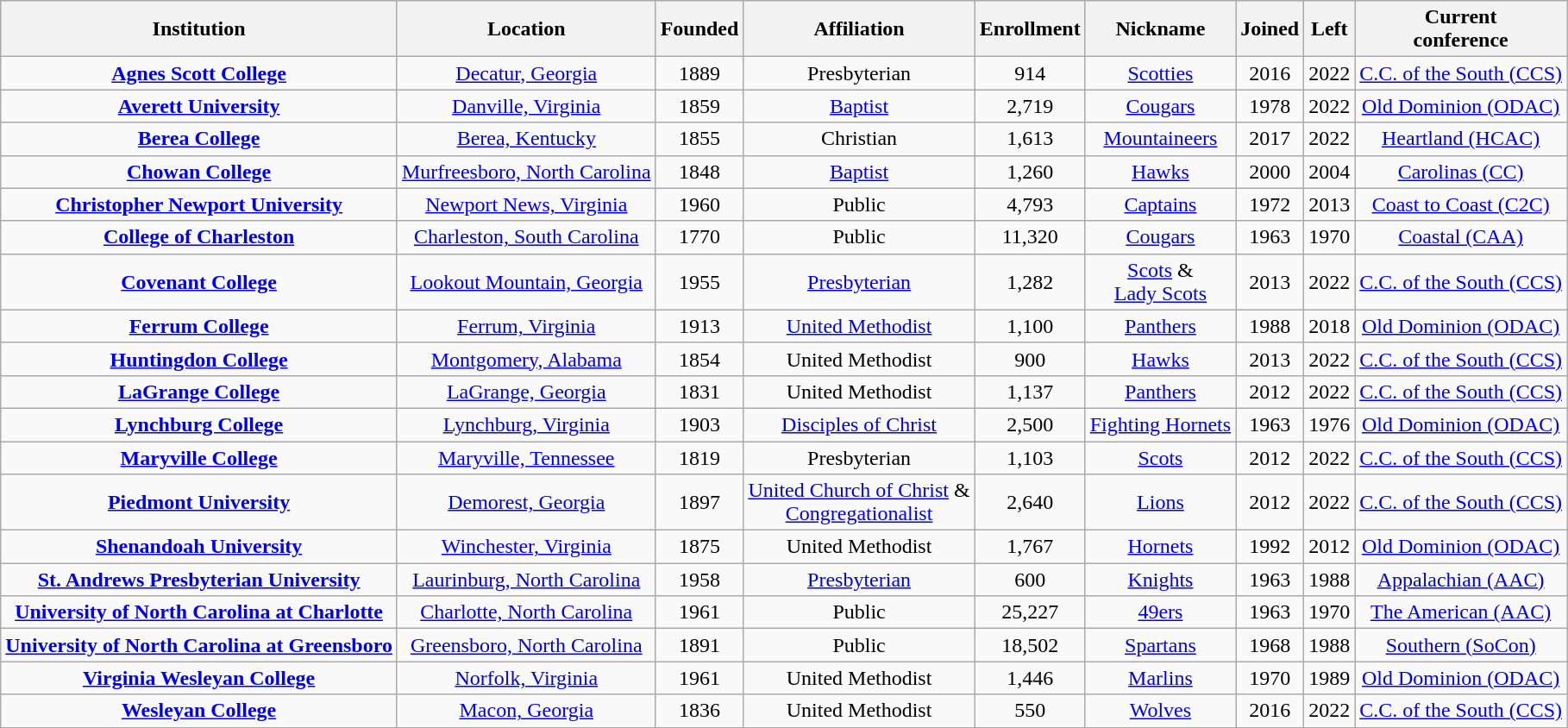<table class="wikitable sortable" style="text-align:center">
<tr>
<th>Institution</th>
<th>Location</th>
<th>Founded</th>
<th>Affiliation</th>
<th>Enrollment</th>
<th>Nickname</th>
<th>Joined</th>
<th>Left</th>
<th>Current<br>conference</th>
</tr>
<tr>
<td><strong><a href='#'>Agnes Scott College</a></strong></td>
<td><a href='#'>Decatur, Georgia</a></td>
<td>1889</td>
<td>Presbyterian<br></td>
<td>914</td>
<td><a href='#'>Scotties</a></td>
<td>2016</td>
<td>2022</td>
<td><a href='#'>C.C. of the South (CCS)</a></td>
</tr>
<tr>
<td><strong><a href='#'>Averett University</a></strong></td>
<td><a href='#'>Danville, Virginia</a></td>
<td>1859</td>
<td><a href='#'>Baptist</a></td>
<td>2,719</td>
<td><a href='#'>Cougars</a></td>
<td>1978</td>
<td>2022</td>
<td><a href='#'>Old Dominion (ODAC)</a></td>
</tr>
<tr>
<td><strong><a href='#'>Berea College</a></strong></td>
<td><a href='#'>Berea, Kentucky</a></td>
<td>1855</td>
<td>Christian<br></td>
<td>1,613</td>
<td><a href='#'>Mountaineers</a></td>
<td>2017</td>
<td>2022</td>
<td><a href='#'>Heartland (HCAC)</a></td>
</tr>
<tr>
<td><strong><a href='#'>Chowan College</a></strong></td>
<td><a href='#'>Murfreesboro, North Carolina</a></td>
<td>1848</td>
<td><a href='#'>Baptist</a></td>
<td>1,260</td>
<td><a href='#'>Hawks</a></td>
<td>2000</td>
<td>2004</td>
<td><a href='#'>Carolinas (CC)</a></td>
</tr>
<tr>
<td><strong><a href='#'>Christopher Newport University</a></strong></td>
<td><a href='#'>Newport News, Virginia</a></td>
<td>1960</td>
<td>Public</td>
<td>4,793</td>
<td><a href='#'>Captains</a></td>
<td>1972</td>
<td>2013</td>
<td><a href='#'>Coast to Coast (C2C)</a></td>
</tr>
<tr>
<td><strong><a href='#'>College of Charleston</a></strong></td>
<td><a href='#'>Charleston, South Carolina</a></td>
<td>1770</td>
<td>Public</td>
<td>11,320</td>
<td><a href='#'>Cougars</a></td>
<td>1963</td>
<td>1970</td>
<td><a href='#'>Coastal (CAA)</a></td>
</tr>
<tr>
<td><strong><a href='#'>Covenant College</a></strong></td>
<td><a href='#'>Lookout Mountain, Georgia</a></td>
<td>1955</td>
<td><a href='#'>Presbyterian</a><br></td>
<td>1,282</td>
<td><a href='#'>Scots</a> &<br><a href='#'>Lady Scots</a></td>
<td>2013</td>
<td>2022</td>
<td><a href='#'>C.C. of the South (CCS)</a></td>
</tr>
<tr>
<td><strong><a href='#'>Ferrum College</a></strong></td>
<td><a href='#'>Ferrum, Virginia</a></td>
<td>1913</td>
<td><a href='#'>United Methodist</a></td>
<td>1,100</td>
<td><a href='#'>Panthers</a></td>
<td>1988</td>
<td>2018</td>
<td><a href='#'>Old Dominion (ODAC)</a></td>
</tr>
<tr>
<td><strong><a href='#'>Huntingdon College</a></strong></td>
<td><a href='#'>Montgomery, Alabama</a></td>
<td>1854</td>
<td>United Methodist</td>
<td>900</td>
<td><a href='#'>Hawks</a></td>
<td>2013</td>
<td>2022</td>
<td><a href='#'>C.C. of the South (CCS)</a></td>
</tr>
<tr>
<td><strong><a href='#'>LaGrange College</a></strong></td>
<td><a href='#'>LaGrange, Georgia</a></td>
<td>1831</td>
<td>United Methodist</td>
<td>1,137</td>
<td><a href='#'>Panthers</a></td>
<td>2012</td>
<td>2022</td>
<td><a href='#'>C.C. of the South (CCS)</a></td>
</tr>
<tr>
<td><strong><a href='#'>Lynchburg College</a></strong></td>
<td><a href='#'>Lynchburg, Virginia</a></td>
<td>1903</td>
<td><a href='#'>Disciples of Christ</a></td>
<td>2,500</td>
<td><a href='#'>Fighting Hornets</a></td>
<td>1963</td>
<td>1976</td>
<td><a href='#'>Old Dominion (ODAC)</a></td>
</tr>
<tr>
<td><strong><a href='#'>Maryville College</a></strong></td>
<td><a href='#'>Maryville, Tennessee</a></td>
<td>1819</td>
<td>Presbyterian<br></td>
<td>1,103</td>
<td><a href='#'>Scots</a></td>
<td>2012</td>
<td>2022</td>
<td><a href='#'>C.C. of the South (CCS)</a></td>
</tr>
<tr>
<td><strong><a href='#'>Piedmont University</a></strong></td>
<td><a href='#'>Demorest, Georgia</a></td>
<td>1897</td>
<td><a href='#'>United Church of Christ</a> &<br><a href='#'>Congregationalist</a></td>
<td>2,640</td>
<td><a href='#'>Lions</a></td>
<td>2012</td>
<td>2022</td>
<td><a href='#'>C.C. of the South (CCS)</a></td>
</tr>
<tr>
<td><strong><a href='#'>Shenandoah University</a></strong></td>
<td><a href='#'>Winchester, Virginia</a></td>
<td>1875</td>
<td>United Methodist</td>
<td>1,767</td>
<td><a href='#'>Hornets</a></td>
<td>1992</td>
<td>2012</td>
<td><a href='#'>Old Dominion (ODAC)</a></td>
</tr>
<tr>
<td><strong><a href='#'>St. Andrews Presbyterian University</a></strong></td>
<td><a href='#'>Laurinburg, North Carolina</a></td>
<td>1958</td>
<td><a href='#'>Presbyterian</a><br></td>
<td>600</td>
<td><a href='#'>Knights</a></td>
<td>1963</td>
<td>1988</td>
<td><a href='#'>Appalachian (AAC)</a></td>
</tr>
<tr>
<td><strong><a href='#'>University of North Carolina at Charlotte</a></strong></td>
<td><a href='#'>Charlotte, North Carolina</a></td>
<td>1961</td>
<td>Public</td>
<td>25,227</td>
<td><a href='#'>49ers</a></td>
<td>1963</td>
<td>1970</td>
<td><a href='#'>The American (AAC)</a></td>
</tr>
<tr>
<td><strong><a href='#'>University of North Carolina at Greensboro</a></strong></td>
<td><a href='#'>Greensboro, North Carolina</a></td>
<td>1891</td>
<td>Public</td>
<td>18,502</td>
<td><a href='#'>Spartans</a></td>
<td>1968</td>
<td>1988</td>
<td><a href='#'>Southern (SoCon)</a></td>
</tr>
<tr>
<td><strong><a href='#'>Virginia Wesleyan College</a></strong></td>
<td><a href='#'>Norfolk, Virginia</a></td>
<td>1961</td>
<td>United Methodist</td>
<td>1,446</td>
<td><a href='#'>Marlins</a></td>
<td>1970</td>
<td>1989</td>
<td><a href='#'>Old Dominion (ODAC)</a></td>
</tr>
<tr>
<td><strong><a href='#'>Wesleyan College</a></strong></td>
<td><a href='#'>Macon, Georgia</a></td>
<td>1836</td>
<td>United Methodist</td>
<td>550</td>
<td><a href='#'>Wolves</a></td>
<td>2016</td>
<td>2022</td>
<td><a href='#'>C.C. of the South (CCS)</a></td>
</tr>
</table>
